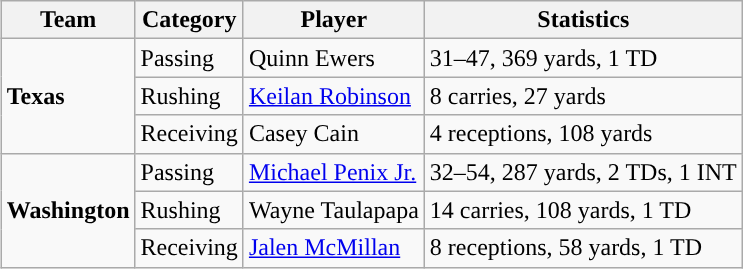<table class="wikitable" style="float: right;">
<tr>
<th>Team</th>
<th>Category</th>
<th>Player</th>
<th>Statistics</th>
</tr>
<tr>
<td rowspan=3><strong>Texas</strong></td>
<td>Passing</td>
<td>Quinn Ewers</td>
<td>31–47, 369 yards, 1 TD</td>
</tr>
<tr>
<td>Rushing</td>
<td><a href='#'>Keilan Robinson</a></td>
<td>8 carries, 27 yards</td>
</tr>
<tr>
<td>Receiving</td>
<td>Casey Cain</td>
<td>4 receptions, 108 yards</td>
</tr>
<tr>
<td rowspan=3><strong>Washington</strong></td>
<td>Passing</td>
<td><a href='#'>Michael Penix Jr.</a></td>
<td>32–54, 287 yards, 2 TDs, 1 INT</td>
</tr>
<tr>
<td>Rushing</td>
<td>Wayne Taulapapa</td>
<td>14 carries, 108 yards, 1 TD</td>
</tr>
<tr>
<td>Receiving</td>
<td><a href='#'>Jalen McMillan</a></td>
<td>8 receptions, 58 yards, 1 TD</td>
</tr>
</table>
